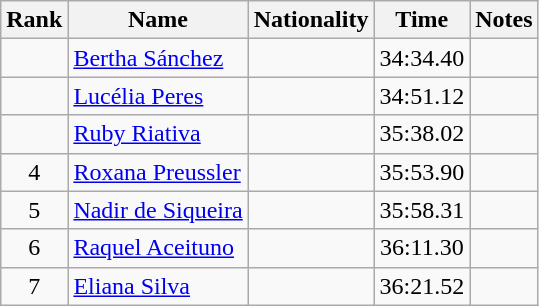<table class="wikitable sortable" style="text-align:center">
<tr>
<th>Rank</th>
<th>Name</th>
<th>Nationality</th>
<th>Time</th>
<th>Notes</th>
</tr>
<tr>
<td></td>
<td align=left><a href='#'>Bertha Sánchez</a></td>
<td align=left></td>
<td>34:34.40</td>
<td></td>
</tr>
<tr>
<td></td>
<td align=left><a href='#'>Lucélia Peres</a></td>
<td align=left></td>
<td>34:51.12</td>
<td></td>
</tr>
<tr>
<td></td>
<td align=left><a href='#'>Ruby Riativa</a></td>
<td align=left></td>
<td>35:38.02</td>
<td></td>
</tr>
<tr>
<td>4</td>
<td align=left><a href='#'>Roxana Preussler</a></td>
<td align=left></td>
<td>35:53.90</td>
<td></td>
</tr>
<tr>
<td>5</td>
<td align=left><a href='#'>Nadir de Siqueira</a></td>
<td align=left></td>
<td>35:58.31</td>
<td></td>
</tr>
<tr>
<td>6</td>
<td align=left><a href='#'>Raquel Aceituno</a></td>
<td align=left></td>
<td>36:11.30</td>
<td></td>
</tr>
<tr>
<td>7</td>
<td align=left><a href='#'>Eliana Silva</a></td>
<td align=left></td>
<td>36:21.52</td>
<td></td>
</tr>
</table>
